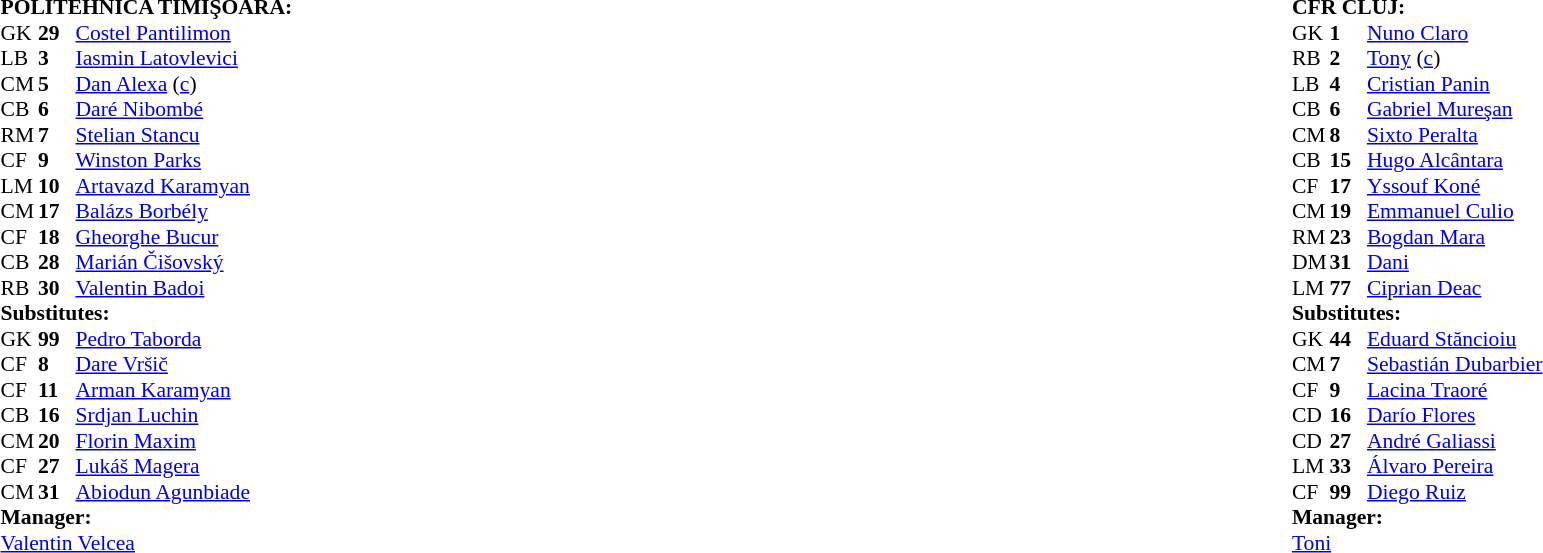<table width="100%">
<tr>
<td valign="top" width="50%"><br><table style="font-size: 90%" cellspacing="0" cellpadding="0">
<tr>
<td colspan="4"><strong>POLITEHNICA TIMIŞOARA:</strong></td>
</tr>
<tr>
<th width=25></th>
<th width=25></th>
</tr>
<tr>
<td>GK</td>
<td><strong>29</strong></td>
<td> <a href='#'>Costel Pantilimon</a></td>
</tr>
<tr>
<td>LB</td>
<td><strong>3</strong></td>
<td> <a href='#'>Iasmin Latovlevici</a></td>
</tr>
<tr>
<td>CM</td>
<td><strong>5</strong></td>
<td> <a href='#'>Dan Alexa</a> (<a href='#'>c</a>)</td>
<td></td>
</tr>
<tr>
<td>CB</td>
<td><strong>6</strong></td>
<td> <a href='#'>Daré Nibombé</a></td>
<td></td>
<td></td>
</tr>
<tr>
<td>RM</td>
<td><strong>7</strong></td>
<td> <a href='#'>Stelian Stancu</a></td>
</tr>
<tr>
<td>CF</td>
<td><strong>9</strong></td>
<td> <a href='#'>Winston Parks</a></td>
</tr>
<tr>
<td>LM</td>
<td><strong>10</strong></td>
<td> <a href='#'>Artavazd Karamyan</a></td>
</tr>
<tr>
<td>CM</td>
<td><strong>17</strong></td>
<td> <a href='#'>Balázs Borbély</a></td>
<td></td>
<td></td>
</tr>
<tr>
<td>CF</td>
<td><strong>18</strong></td>
<td> <a href='#'>Gheorghe Bucur</a></td>
</tr>
<tr>
<td>CB</td>
<td><strong>28</strong></td>
<td> <a href='#'>Marián Čišovský</a></td>
<td></td>
</tr>
<tr>
<td>RB</td>
<td><strong>30</strong></td>
<td> <a href='#'>Valentin Badoi</a></td>
<td></td>
<td></td>
</tr>
<tr>
<td colspan=3><strong>Substitutes:</strong></td>
</tr>
<tr>
<td>GK</td>
<td><strong>99</strong></td>
<td> <a href='#'>Pedro Taborda</a></td>
</tr>
<tr>
<td>CF</td>
<td><strong>8</strong></td>
<td> <a href='#'>Dare Vršič</a></td>
<td></td>
<td></td>
</tr>
<tr>
<td>CF</td>
<td><strong>11</strong></td>
<td> <a href='#'>Arman Karamyan</a></td>
<td></td>
<td></td>
</tr>
<tr>
<td>CB</td>
<td><strong>16</strong></td>
<td> <a href='#'>Srdjan Luchin</a></td>
<td></td>
<td></td>
</tr>
<tr>
<td>CM</td>
<td><strong>20</strong></td>
<td> <a href='#'>Florin Maxim</a></td>
</tr>
<tr>
<td>CF</td>
<td><strong>27</strong></td>
<td> <a href='#'>Lukáš Magera</a></td>
</tr>
<tr>
<td>CM</td>
<td><strong>31</strong></td>
<td> <a href='#'>Abiodun Agunbiade</a></td>
</tr>
<tr>
<td colspan=3><strong>Manager:</strong></td>
</tr>
<tr>
<td colspan=4> <a href='#'>Valentin Velcea</a></td>
</tr>
</table>
</td>
<td><br><table style="font-size: 90%" cellspacing="0" cellpadding="0" align=center>
<tr>
<td colspan="4"><strong>CFR CLUJ:</strong></td>
</tr>
<tr>
<th width=25></th>
<th width=25></th>
</tr>
<tr>
<td>GK</td>
<td><strong>1</strong></td>
<td> <a href='#'>Nuno Claro</a></td>
</tr>
<tr>
<td>RB</td>
<td><strong>2</strong></td>
<td> <a href='#'>Tony</a> (<a href='#'>c</a>)</td>
</tr>
<tr>
<td>LB</td>
<td><strong>4</strong></td>
<td> <a href='#'>Cristian Panin</a></td>
</tr>
<tr>
<td>CB</td>
<td><strong>6</strong></td>
<td> <a href='#'>Gabriel Mureşan</a></td>
</tr>
<tr>
<td>CM</td>
<td><strong>8</strong></td>
<td> <a href='#'>Sixto Peralta</a></td>
<td></td>
<td></td>
</tr>
<tr>
<td>CB</td>
<td><strong>15</strong></td>
<td> <a href='#'>Hugo Alcântara</a></td>
</tr>
<tr>
<td>CF</td>
<td><strong>17</strong></td>
<td> <a href='#'>Yssouf Koné</a></td>
<td></td>
</tr>
<tr>
<td>CM</td>
<td><strong>19</strong></td>
<td> <a href='#'>Emmanuel Culio</a></td>
<td></td>
</tr>
<tr>
<td>RM</td>
<td><strong>23</strong></td>
<td> <a href='#'>Bogdan Mara</a></td>
<td></td>
<td></td>
</tr>
<tr>
<td>DM</td>
<td><strong>31</strong></td>
<td> <a href='#'>Dani</a></td>
</tr>
<tr>
<td>LM</td>
<td><strong>77</strong></td>
<td> <a href='#'>Ciprian Deac</a></td>
<td></td>
<td></td>
</tr>
<tr>
<td colspan=3><strong>Substitutes:</strong></td>
</tr>
<tr>
<td>GK</td>
<td><strong>44</strong></td>
<td> <a href='#'>Eduard Stăncioiu</a></td>
</tr>
<tr>
<td>CM</td>
<td><strong>7</strong></td>
<td> <a href='#'>Sebastián Dubarbier</a></td>
<td></td>
<td></td>
</tr>
<tr>
<td>CF</td>
<td><strong>9</strong></td>
<td> <a href='#'>Lacina Traoré</a></td>
</tr>
<tr>
<td>CD</td>
<td><strong>16</strong></td>
<td> <a href='#'>Darío Flores</a></td>
</tr>
<tr>
<td>CD</td>
<td><strong>27</strong></td>
<td> <a href='#'>André Galiassi</a></td>
</tr>
<tr>
<td>LM</td>
<td><strong>33</strong></td>
<td> <a href='#'>Álvaro Pereira</a></td>
<td></td>
<td></td>
</tr>
<tr>
<td>CF</td>
<td><strong>99</strong></td>
<td> <a href='#'>Diego Ruiz</a></td>
<td></td>
<td></td>
</tr>
<tr>
<td colspan=3><strong>Manager:</strong></td>
</tr>
<tr>
<td colspan=4> <a href='#'>Toni</a></td>
</tr>
</table>
</td>
</tr>
<tr>
</tr>
</table>
